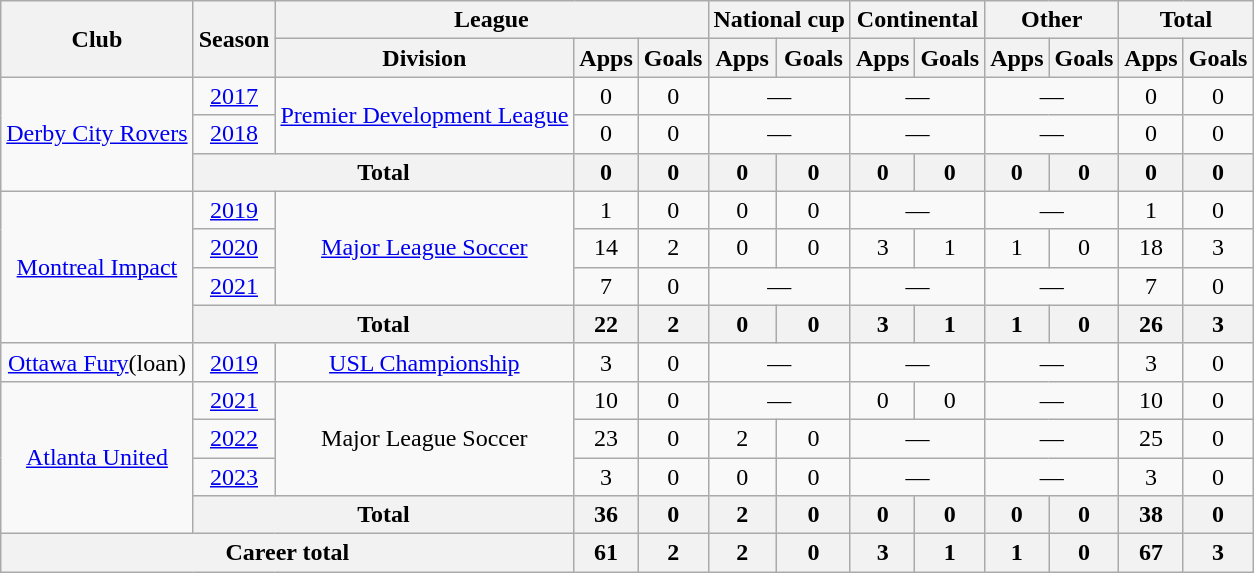<table class="wikitable" style="text-align:center">
<tr>
<th rowspan="2">Club</th>
<th rowspan="2">Season</th>
<th colspan="3">League</th>
<th colspan="2">National cup</th>
<th colspan="2">Continental</th>
<th colspan="2">Other</th>
<th colspan="2">Total</th>
</tr>
<tr>
<th>Division</th>
<th>Apps</th>
<th>Goals</th>
<th>Apps</th>
<th>Goals</th>
<th>Apps</th>
<th>Goals</th>
<th>Apps</th>
<th>Goals</th>
<th>Apps</th>
<th>Goals</th>
</tr>
<tr>
<td rowspan="3"><a href='#'>Derby City Rovers</a></td>
<td><a href='#'>2017</a></td>
<td rowspan="2"><a href='#'>Premier Development League</a></td>
<td>0</td>
<td>0</td>
<td colspan="2">—</td>
<td colspan="2">—</td>
<td colspan="2">—</td>
<td>0</td>
<td>0</td>
</tr>
<tr>
<td><a href='#'>2018</a></td>
<td>0</td>
<td>0</td>
<td colspan="2">—</td>
<td colspan="2">—</td>
<td colspan="2">—</td>
<td>0</td>
<td>0</td>
</tr>
<tr>
<th colspan="2">Total</th>
<th>0</th>
<th>0</th>
<th>0</th>
<th>0</th>
<th>0</th>
<th>0</th>
<th>0</th>
<th>0</th>
<th>0</th>
<th>0</th>
</tr>
<tr>
<td rowspan="4"><a href='#'>Montreal Impact</a></td>
<td><a href='#'>2019</a></td>
<td rowspan="3"><a href='#'>Major League Soccer</a></td>
<td>1</td>
<td>0</td>
<td>0</td>
<td>0</td>
<td colspan="2">—</td>
<td colspan="2">—</td>
<td>1</td>
<td>0</td>
</tr>
<tr>
<td><a href='#'>2020</a></td>
<td>14</td>
<td>2</td>
<td>0</td>
<td>0</td>
<td>3</td>
<td>1</td>
<td>1</td>
<td>0</td>
<td>18</td>
<td>3</td>
</tr>
<tr>
<td><a href='#'>2021</a></td>
<td>7</td>
<td>0</td>
<td colspan="2">—</td>
<td colspan="2">—</td>
<td colspan="2">—</td>
<td>7</td>
<td>0</td>
</tr>
<tr>
<th colspan="2">Total</th>
<th>22</th>
<th>2</th>
<th>0</th>
<th>0</th>
<th>3</th>
<th>1</th>
<th>1</th>
<th>0</th>
<th>26</th>
<th>3</th>
</tr>
<tr>
<td><a href='#'>Ottawa Fury</a>(loan)</td>
<td><a href='#'>2019</a></td>
<td><a href='#'>USL Championship</a></td>
<td>3</td>
<td>0</td>
<td colspan="2">—</td>
<td colspan="2">—</td>
<td colspan="2">—</td>
<td>3</td>
<td>0</td>
</tr>
<tr>
<td rowspan="4"><a href='#'>Atlanta United</a></td>
<td><a href='#'>2021</a></td>
<td rowspan="3">Major League Soccer</td>
<td>10</td>
<td>0</td>
<td colspan="2">—</td>
<td>0</td>
<td>0</td>
<td colspan="2">—</td>
<td>10</td>
<td>0</td>
</tr>
<tr>
<td><a href='#'>2022</a></td>
<td>23</td>
<td>0</td>
<td>2</td>
<td>0</td>
<td colspan="2">—</td>
<td colspan="2">—</td>
<td>25</td>
<td>0</td>
</tr>
<tr>
<td><a href='#'>2023</a></td>
<td>3</td>
<td>0</td>
<td>0</td>
<td>0</td>
<td colspan="2">—</td>
<td colspan="2">—</td>
<td>3</td>
<td>0</td>
</tr>
<tr>
<th colspan="2">Total</th>
<th>36</th>
<th>0</th>
<th>2</th>
<th>0</th>
<th>0</th>
<th>0</th>
<th>0</th>
<th>0</th>
<th>38</th>
<th>0</th>
</tr>
<tr>
<th colspan="3">Career total</th>
<th>61</th>
<th>2</th>
<th>2</th>
<th>0</th>
<th>3</th>
<th>1</th>
<th>1</th>
<th>0</th>
<th>67</th>
<th>3</th>
</tr>
</table>
